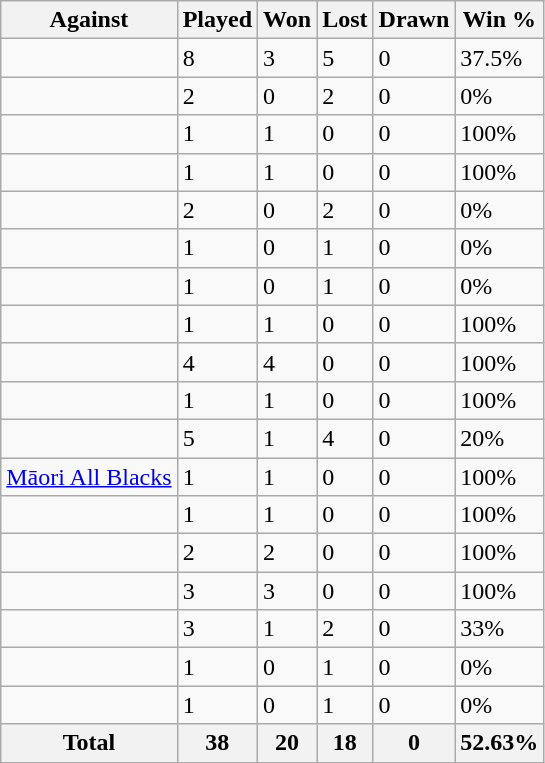<table class="sortable wikitable">
<tr>
<th>Against</th>
<th>Played</th>
<th>Won</th>
<th>Lost</th>
<th>Drawn</th>
<th>Win %</th>
</tr>
<tr>
<td></td>
<td>8</td>
<td>3</td>
<td>5</td>
<td>0</td>
<td>37.5%</td>
</tr>
<tr>
<td></td>
<td>2</td>
<td>0</td>
<td>2</td>
<td>0</td>
<td>0%</td>
</tr>
<tr>
<td></td>
<td>1</td>
<td>1</td>
<td>0</td>
<td>0</td>
<td>100%</td>
</tr>
<tr>
<td></td>
<td>1</td>
<td>1</td>
<td>0</td>
<td>0</td>
<td>100%</td>
</tr>
<tr>
<td></td>
<td>2</td>
<td>0</td>
<td>2</td>
<td>0</td>
<td>0%</td>
</tr>
<tr>
<td></td>
<td>1</td>
<td>0</td>
<td>1</td>
<td>0</td>
<td>0%</td>
</tr>
<tr>
<td></td>
<td>1</td>
<td>0</td>
<td>1</td>
<td>0</td>
<td>0%</td>
</tr>
<tr>
<td></td>
<td>1</td>
<td>1</td>
<td>0</td>
<td>0</td>
<td>100%</td>
</tr>
<tr>
<td></td>
<td>4</td>
<td>4</td>
<td>0</td>
<td>0</td>
<td>100%</td>
</tr>
<tr>
<td></td>
<td>1</td>
<td>1</td>
<td>0</td>
<td>0</td>
<td>100%</td>
</tr>
<tr>
<td></td>
<td>5</td>
<td>1</td>
<td>4</td>
<td>0</td>
<td>20%</td>
</tr>
<tr>
<td> <a href='#'>Māori All Blacks</a></td>
<td>1</td>
<td>1</td>
<td>0</td>
<td>0</td>
<td>100%</td>
</tr>
<tr>
<td></td>
<td>1</td>
<td>1</td>
<td>0</td>
<td>0</td>
<td>100%</td>
</tr>
<tr>
<td></td>
<td>2</td>
<td>2</td>
<td>0</td>
<td>0</td>
<td>100%</td>
</tr>
<tr>
<td></td>
<td>3</td>
<td>3</td>
<td>0</td>
<td>0</td>
<td>100%</td>
</tr>
<tr>
<td></td>
<td>3</td>
<td>1</td>
<td>2</td>
<td>0</td>
<td>33%</td>
</tr>
<tr>
<td></td>
<td>1</td>
<td>0</td>
<td>1</td>
<td>0</td>
<td>0%</td>
</tr>
<tr>
<td></td>
<td>1</td>
<td>0</td>
<td>1</td>
<td>0</td>
<td>0%</td>
</tr>
<tr>
<th>Total</th>
<th>38</th>
<th>20</th>
<th>18</th>
<th>0</th>
<th>52.63%</th>
</tr>
</table>
